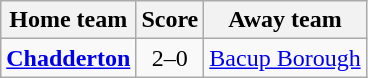<table class="wikitable" style="text-align: center">
<tr>
<th>Home team</th>
<th>Score</th>
<th>Away team</th>
</tr>
<tr>
<td><strong><a href='#'>Chadderton</a></strong></td>
<td>2–0</td>
<td><a href='#'>Bacup Borough</a></td>
</tr>
</table>
